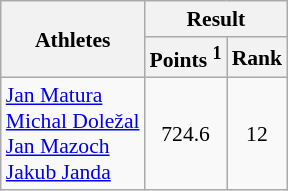<table class="wikitable" border="1" style="font-size:90%">
<tr>
<th rowspan=2>Athletes</th>
<th colspan=2>Result</th>
</tr>
<tr>
<th>Points <sup>1</sup></th>
<th>Rank</th>
</tr>
<tr>
<td><a href='#'>Jan Matura</a><br><a href='#'>Michal Doležal</a><br><a href='#'>Jan Mazoch</a><br><a href='#'>Jakub Janda</a></td>
<td align=center>724.6</td>
<td align=center>12</td>
</tr>
</table>
